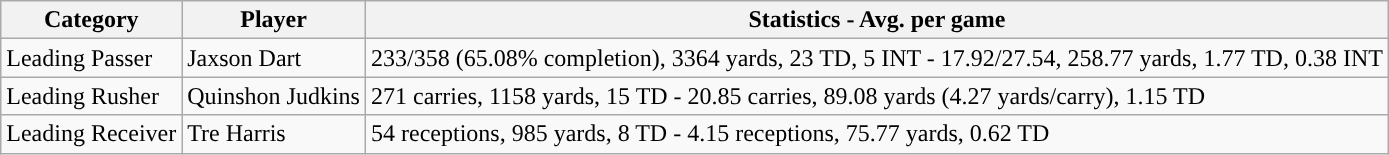<table class="wikitable" style="float: left;">
<tr>
<th>Category</th>
<th>Player</th>
<th>Statistics - Avg. per game</th>
</tr>
<tr>
<td>Leading Passer</td>
<td>Jaxson Dart</td>
<td>233/358 (65.08% completion), 3364 yards, 23 TD, 5 INT - 17.92/27.54, 258.77 yards, 1.77 TD, 0.38 INT</td>
</tr>
<tr>
<td>Leading Rusher</td>
<td>Quinshon Judkins</td>
<td>271 carries, 1158 yards, 15 TD - 20.85 carries, 89.08 yards (4.27 yards/carry), 1.15 TD</td>
</tr>
<tr>
<td>Leading Receiver</td>
<td>Tre Harris</td>
<td>54 receptions, 985 yards, 8 TD - 4.15 receptions, 75.77 yards, 0.62 TD</td>
</tr>
</table>
